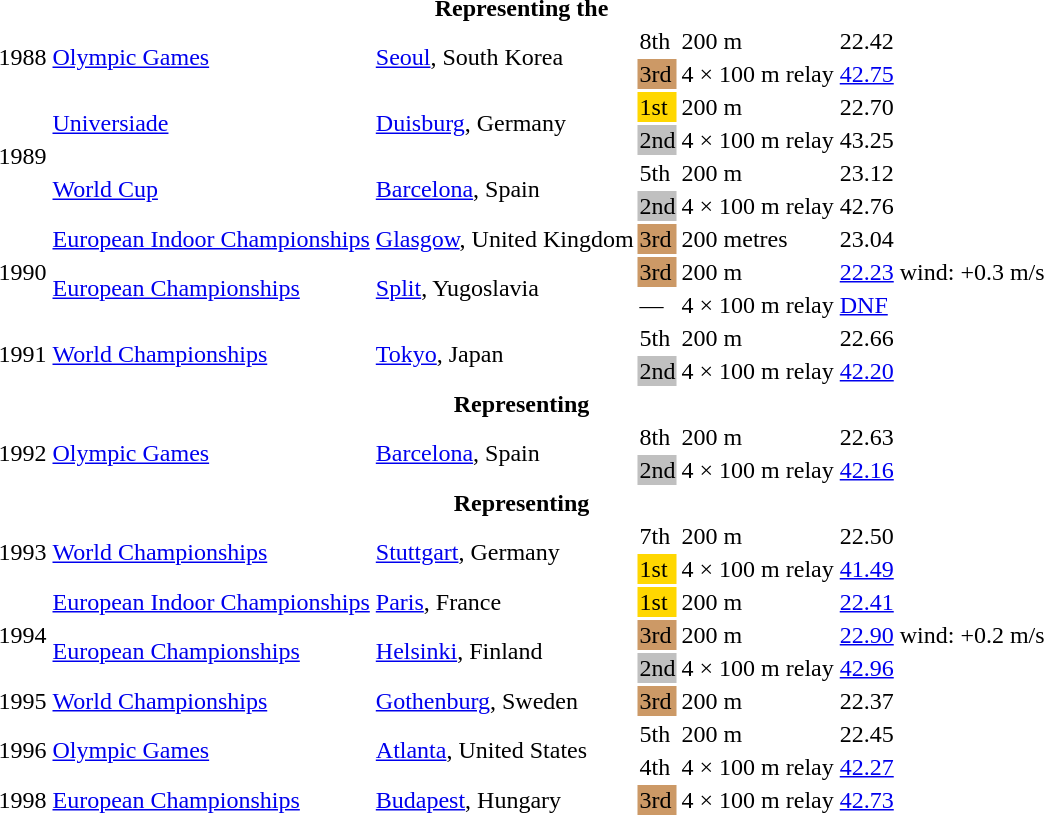<table>
<tr>
<th colspan="7">Representing the </th>
</tr>
<tr>
<td rowspan=2>1988</td>
<td rowspan=2><a href='#'>Olympic Games</a></td>
<td rowspan=2><a href='#'>Seoul</a>, South Korea</td>
<td>8th</td>
<td>200 m</td>
<td>22.42</td>
</tr>
<tr>
<td bgcolor="cc9966">3rd</td>
<td>4 × 100 m relay</td>
<td><a href='#'>42.75</a></td>
</tr>
<tr>
<td rowspan=4>1989</td>
<td rowspan=2><a href='#'>Universiade</a></td>
<td rowspan=2><a href='#'>Duisburg</a>, Germany</td>
<td bgcolor=gold>1st</td>
<td>200 m</td>
<td>22.70</td>
</tr>
<tr>
<td bgcolor=silver>2nd</td>
<td>4 × 100 m relay</td>
<td>43.25</td>
</tr>
<tr>
<td rowspan=2><a href='#'>World Cup</a></td>
<td rowspan=2><a href='#'>Barcelona</a>, Spain</td>
<td>5th</td>
<td>200 m</td>
<td>23.12</td>
</tr>
<tr>
<td bgcolor=silver>2nd</td>
<td>4 × 100 m relay</td>
<td>42.76</td>
</tr>
<tr>
<td rowspan=3>1990</td>
<td><a href='#'>European Indoor Championships</a></td>
<td><a href='#'>Glasgow</a>, United Kingdom</td>
<td bgcolor="cc9966">3rd</td>
<td>200 metres</td>
<td>23.04</td>
</tr>
<tr>
<td rowspan=2><a href='#'>European Championships</a></td>
<td rowspan=2><a href='#'>Split</a>, Yugoslavia</td>
<td bgcolor="cc9966">3rd</td>
<td>200 m</td>
<td><a href='#'>22.23</a></td>
<td>wind: +0.3 m/s</td>
</tr>
<tr>
<td>—</td>
<td>4 × 100 m relay</td>
<td><a href='#'>DNF</a></td>
</tr>
<tr>
<td rowspan=2>1991</td>
<td rowspan=2><a href='#'>World Championships</a></td>
<td rowspan=2><a href='#'>Tokyo</a>, Japan</td>
<td>5th</td>
<td>200 m</td>
<td>22.66</td>
</tr>
<tr>
<td bgcolor="silver">2nd</td>
<td>4 × 100 m relay</td>
<td><a href='#'>42.20</a></td>
</tr>
<tr>
<th colspan="7">Representing </th>
</tr>
<tr>
<td rowspan=2>1992</td>
<td rowspan=2><a href='#'>Olympic Games</a></td>
<td rowspan=2><a href='#'>Barcelona</a>, Spain</td>
<td>8th</td>
<td>200 m</td>
<td>22.63</td>
</tr>
<tr>
<td bgcolor="silver">2nd</td>
<td>4 × 100 m relay</td>
<td><a href='#'>42.16</a></td>
</tr>
<tr>
<th colspan="7">Representing </th>
</tr>
<tr>
<td rowspan=2>1993</td>
<td rowspan=2><a href='#'>World Championships</a></td>
<td rowspan=2><a href='#'>Stuttgart</a>, Germany</td>
<td>7th</td>
<td>200 m</td>
<td>22.50</td>
</tr>
<tr>
<td bgcolor="gold">1st</td>
<td>4 × 100 m relay</td>
<td><a href='#'>41.49</a></td>
</tr>
<tr>
<td rowspan=3>1994</td>
<td><a href='#'>European Indoor Championships</a></td>
<td><a href='#'>Paris</a>, France</td>
<td bgcolor="gold">1st</td>
<td>200 m</td>
<td><a href='#'>22.41</a></td>
</tr>
<tr>
<td rowspan=2><a href='#'>European Championships</a></td>
<td rowspan=2><a href='#'>Helsinki</a>, Finland</td>
<td bgcolor="cc9966">3rd</td>
<td>200 m</td>
<td><a href='#'>22.90</a></td>
<td>wind: +0.2 m/s</td>
</tr>
<tr>
<td bgcolor=silver>2nd</td>
<td>4 × 100 m relay</td>
<td><a href='#'>42.96</a></td>
</tr>
<tr>
<td>1995</td>
<td><a href='#'>World Championships</a></td>
<td><a href='#'>Gothenburg</a>, Sweden</td>
<td bgcolor="cc9966">3rd</td>
<td>200 m</td>
<td>22.37</td>
</tr>
<tr>
<td rowspan=2>1996</td>
<td rowspan=2><a href='#'>Olympic Games</a></td>
<td rowspan=2><a href='#'>Atlanta</a>, United States</td>
<td>5th</td>
<td>200 m</td>
<td>22.45</td>
</tr>
<tr>
<td>4th</td>
<td>4 × 100 m relay</td>
<td><a href='#'>42.27</a></td>
</tr>
<tr>
<td>1998</td>
<td><a href='#'>European Championships</a></td>
<td><a href='#'>Budapest</a>, Hungary</td>
<td bgcolor="cc9966">3rd</td>
<td>4 × 100 m relay</td>
<td><a href='#'>42.73</a></td>
</tr>
</table>
